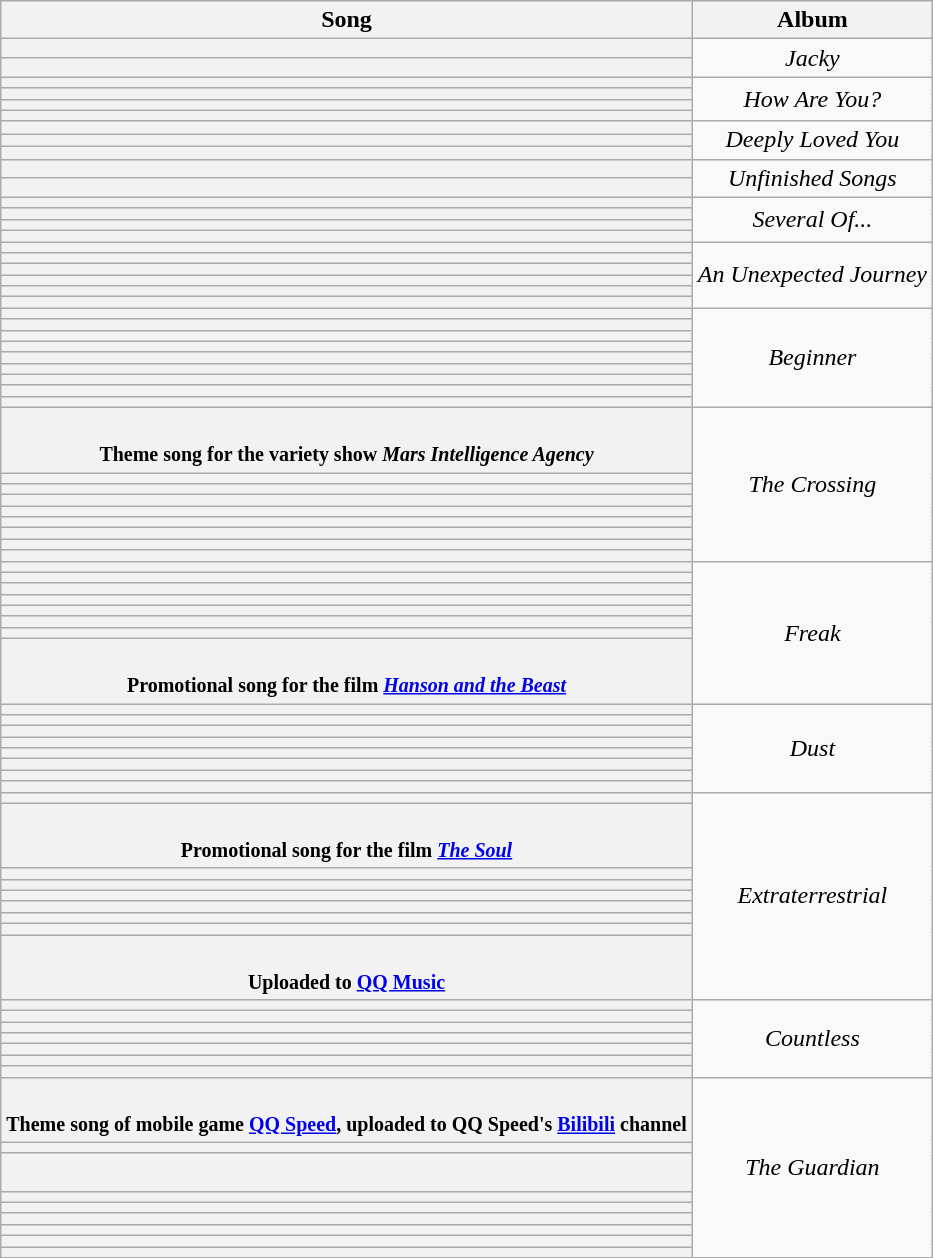<table class="wikitable plainrowheaders" style="text-align:center;">
<tr>
<th scope="col">Song</th>
<th scope="col">Album</th>
</tr>
<tr>
<th scope="row"></th>
<td rowspan="2"><em>Jacky</em></td>
</tr>
<tr>
<th scope="row"></th>
</tr>
<tr>
<th scope="row"></th>
<td rowspan="4"><em>How Are You?</em></td>
</tr>
<tr>
<th scope="row"></th>
</tr>
<tr>
<th scope="row"></th>
</tr>
<tr>
<th scope="row"></th>
</tr>
<tr>
<th scope="row"></th>
<td rowspan="3"><em>Deeply Loved You</em></td>
</tr>
<tr>
<th scope="row"></th>
</tr>
<tr>
<th scope="row"></th>
</tr>
<tr>
<th scope="row"></th>
<td rowspan="2"><em>Unfinished Songs</em></td>
</tr>
<tr>
<th scope="row"></th>
</tr>
<tr>
<th scope="row"></th>
<td rowspan="4"><em>Several Of...</em></td>
</tr>
<tr>
<th scope="row"></th>
</tr>
<tr>
<th scope="row"></th>
</tr>
<tr>
<th scope="row"></th>
</tr>
<tr>
<th scope="row"></th>
<td rowspan="6"><em>An Unexpected Journey</em></td>
</tr>
<tr>
<th scope="row"></th>
</tr>
<tr>
<th scope="row"></th>
</tr>
<tr>
<th scope="row"></th>
</tr>
<tr>
<th scope="row"></th>
</tr>
<tr>
<th scope="row"></th>
</tr>
<tr>
<th scope="row"></th>
<td rowspan="9"><em>Beginner</em></td>
</tr>
<tr>
<th scope="row"></th>
</tr>
<tr>
<th scope="row"></th>
</tr>
<tr>
<th scope="row"></th>
</tr>
<tr>
<th scope="row"></th>
</tr>
<tr>
<th scope="row"></th>
</tr>
<tr>
<th scope="row"></th>
</tr>
<tr>
<th scope="row"></th>
</tr>
<tr>
<th scope="row"></th>
</tr>
<tr>
<th scope="row"><br><small>Theme song for the variety show <em>Mars Intelligence Agency</em></small></th>
<td rowspan="9"><em>The Crossing</em></td>
</tr>
<tr>
<th scope="row"></th>
</tr>
<tr>
<th scope="row"></th>
</tr>
<tr>
<th scope="row"></th>
</tr>
<tr>
<th scope="row"></th>
</tr>
<tr>
<th scope="row"></th>
</tr>
<tr>
<th scope="row"></th>
</tr>
<tr>
<th scope="row"></th>
</tr>
<tr>
<th scope="row"></th>
</tr>
<tr>
<th scope="row"></th>
<td rowspan="8"><em>Freak</em></td>
</tr>
<tr>
<th scope="row"></th>
</tr>
<tr>
<th scope="row"></th>
</tr>
<tr>
<th scope="row"></th>
</tr>
<tr>
<th scope="row"></th>
</tr>
<tr>
<th scope="row"></th>
</tr>
<tr>
<th scope="row"></th>
</tr>
<tr>
<th scope="row"><br><small>Promotional song for the film <em><a href='#'>Hanson and the Beast</a></em></small></th>
</tr>
<tr>
<th scope="row"></th>
<td rowspan="8"><em>Dust</em></td>
</tr>
<tr>
<th scope="row"></th>
</tr>
<tr>
<th scope="row"></th>
</tr>
<tr>
<th scope="row"></th>
</tr>
<tr>
<th scope="row"></th>
</tr>
<tr>
<th scope="row"></th>
</tr>
<tr>
<th scope="row"></th>
</tr>
<tr>
<th scope="row"></th>
</tr>
<tr>
<th scope="row"></th>
<td rowspan="9"><em>Extraterrestrial</em></td>
</tr>
<tr>
<th scope="row"><br><small>Promotional song for the film <em><a href='#'>The Soul</a></em></small></th>
</tr>
<tr>
<th scope="row"></th>
</tr>
<tr>
<th scope="row"></th>
</tr>
<tr>
<th scope="row"></th>
</tr>
<tr>
<th scope="row"></th>
</tr>
<tr>
<th scope="row"></th>
</tr>
<tr>
<th scope="row"></th>
</tr>
<tr>
<th scope="row"><br><small>Uploaded to <a href='#'>QQ Music</a></small></th>
</tr>
<tr>
<th scope="row"></th>
<td rowspan="7"><em>Countless</em></td>
</tr>
<tr>
<th scope="row"></th>
</tr>
<tr>
<th scope="row"></th>
</tr>
<tr>
<th scope="row"></th>
</tr>
<tr>
<th scope="row"></th>
</tr>
<tr>
<th scope="row"></th>
</tr>
<tr>
<th scope="row"></th>
</tr>
<tr>
<th scope="row"><small><br>Theme song of mobile game <a href='#'>QQ Speed</a>, uploaded to QQ Speed's <a href='#'>Bilibili</a> channel</small></th>
<td rowspan="9"><em>The Guardian</em></td>
</tr>
<tr>
<th scope="row"></th>
</tr>
<tr>
<th scope="row"><br></th>
</tr>
<tr>
<th scope="row"></th>
</tr>
<tr>
<th scope="row"></th>
</tr>
<tr>
<th scope="row"></th>
</tr>
<tr>
<th scope="row"></th>
</tr>
<tr>
<th scope="row"></th>
</tr>
<tr>
<th scope="row"></th>
</tr>
</table>
